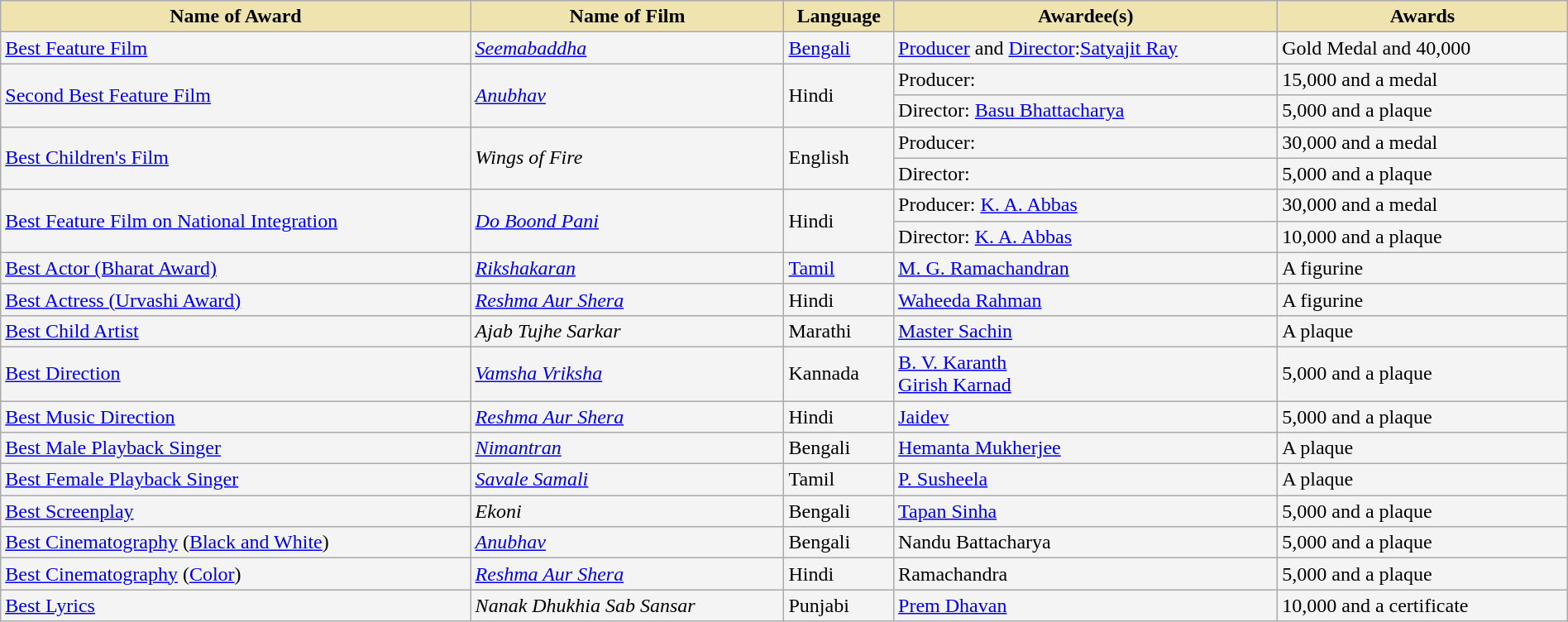<table class="wikitable sortable" style="width:100%;">
<tr>
<th style="background-color:#EFE4B0;width:30%;">Name of Award</th>
<th style="background-color:#EFE4B0;width:20%;">Name of Film</th>
<th style="background-color:#EFE4B0;width:7%;">Language</th>
<th style="background-color:#EFE4B0;width:24.5%;">Awardee(s)</th>
<th style="background-color:#EFE4B0;width:18.5%;">Awards</th>
</tr>
<tr style="background-color:#F4F4F4">
<td><a href='#'>Best Feature Film</a></td>
<td><em><a href='#'>Seemabaddha</a></em></td>
<td><a href='#'>Bengali</a></td>
<td><a href='#'>Producer</a> and <a href='#'>Director</a>:<a href='#'>Satyajit Ray</a></td>
<td>Gold Medal and 40,000</td>
</tr>
<tr style="background-color:#F4F4F4">
<td rowspan="2"><a href='#'>Second Best Feature Film</a></td>
<td rowspan="2"><em><a href='#'>Anubhav</a></em></td>
<td rowspan="2">Hindi</td>
<td>Producer:</td>
<td>15,000 and a medal</td>
</tr>
<tr style="background-color:#F4F4F4">
<td>Director: <a href='#'>Basu Bhattacharya</a></td>
<td>5,000 and a plaque</td>
</tr>
<tr style="background-color:#F4F4F4">
<td rowspan="2"><a href='#'>Best Children's Film</a></td>
<td rowspan="2"><em>Wings of Fire</em></td>
<td rowspan="2">English</td>
<td>Producer:</td>
<td>30,000 and a medal</td>
</tr>
<tr style="background-color:#F4F4F4">
<td>Director:</td>
<td>5,000 and a plaque</td>
</tr>
<tr style="background-color:#F4F4F4">
<td rowspan="2"><a href='#'>Best Feature Film on National Integration</a></td>
<td rowspan="2"><em><a href='#'>Do Boond Pani</a></em></td>
<td rowspan="2">Hindi</td>
<td>Producer: <a href='#'>K. A. Abbas</a></td>
<td>30,000 and a medal</td>
</tr>
<tr style="background-color:#F4F4F4">
<td>Director: <a href='#'>K. A. Abbas</a></td>
<td>10,000 and a plaque</td>
</tr>
<tr style="background-color:#F4F4F4">
<td><a href='#'>Best Actor (Bharat Award)</a></td>
<td><em><a href='#'>Rikshakaran</a></em></td>
<td><a href='#'>Tamil</a></td>
<td><a href='#'>M. G. Ramachandran</a></td>
<td>A figurine</td>
</tr>
<tr style="background-color:#F4F4F4">
<td><a href='#'>Best Actress (Urvashi Award)</a></td>
<td><em><a href='#'>Reshma Aur Shera</a></em></td>
<td>Hindi</td>
<td><a href='#'>Waheeda Rahman</a></td>
<td>A figurine</td>
</tr>
<tr style="background-color:#F4F4F4">
<td><a href='#'>Best Child Artist</a></td>
<td><em>Ajab Tujhe Sarkar</em></td>
<td>Marathi</td>
<td><a href='#'>Master Sachin</a></td>
<td>A plaque</td>
</tr>
<tr style="background-color:#F4F4F4">
<td><a href='#'>Best Direction</a></td>
<td><em><a href='#'>Vamsha Vriksha</a></em></td>
<td>Kannada</td>
<td><a href='#'>B. V. Karanth</a><br><a href='#'>Girish Karnad</a></td>
<td> 5,000 and a plaque</td>
</tr>
<tr style="background-color:#F4F4F4">
<td><a href='#'>Best Music Direction</a></td>
<td><em><a href='#'>Reshma Aur Shera</a></em></td>
<td>Hindi</td>
<td><a href='#'>Jaidev</a></td>
<td> 5,000 and a plaque</td>
</tr>
<tr style="background-color:#F4F4F4">
<td><a href='#'>Best Male Playback Singer</a></td>
<td><em><a href='#'>Nimantran</a></em></td>
<td>Bengali</td>
<td><a href='#'>Hemanta Mukherjee</a></td>
<td>A plaque</td>
</tr>
<tr style="background-color:#F4F4F4">
<td><a href='#'>Best Female Playback Singer</a></td>
<td><em><a href='#'>Savale Samali</a></em></td>
<td>Tamil</td>
<td><a href='#'>P. Susheela</a></td>
<td>A plaque</td>
</tr>
<tr style="background-color:#F4F4F4">
<td><a href='#'>Best Screenplay</a></td>
<td><em>Ekoni</em></td>
<td>Bengali</td>
<td><a href='#'>Tapan Sinha</a></td>
<td>5,000 and a plaque</td>
</tr>
<tr style="background-color:#F4F4F4">
<td><a href='#'>Best Cinematography</a> (<a href='#'>Black and White</a>)</td>
<td><em><a href='#'>Anubhav</a></em></td>
<td>Bengali</td>
<td>Nandu Battacharya</td>
<td>5,000 and a plaque</td>
</tr>
<tr style="background-color:#F4F4F4">
<td><a href='#'>Best Cinematography</a> (<a href='#'>Color</a>)</td>
<td><em><a href='#'>Reshma Aur Shera</a></em></td>
<td>Hindi</td>
<td>Ramachandra</td>
<td>5,000 and a plaque</td>
</tr>
<tr style="background-color:#F4F4F4">
<td><a href='#'>Best Lyrics</a></td>
<td><em>Nanak Dhukhia Sab Sansar</em></td>
<td>Punjabi</td>
<td><a href='#'>Prem Dhavan</a></td>
<td>10,000 and a certificate</td>
</tr>
</table>
